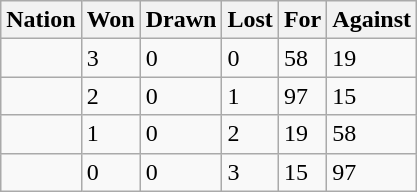<table class="wikitable">
<tr>
<th>Nation</th>
<th>Won</th>
<th>Drawn</th>
<th>Lost</th>
<th>For</th>
<th>Against</th>
</tr>
<tr>
<td></td>
<td>3</td>
<td>0</td>
<td>0</td>
<td>58</td>
<td>19</td>
</tr>
<tr>
<td></td>
<td>2</td>
<td>0</td>
<td>1</td>
<td>97</td>
<td>15</td>
</tr>
<tr>
<td></td>
<td>1</td>
<td>0</td>
<td>2</td>
<td>19</td>
<td>58</td>
</tr>
<tr>
<td></td>
<td>0</td>
<td>0</td>
<td>3</td>
<td>15</td>
<td>97</td>
</tr>
</table>
